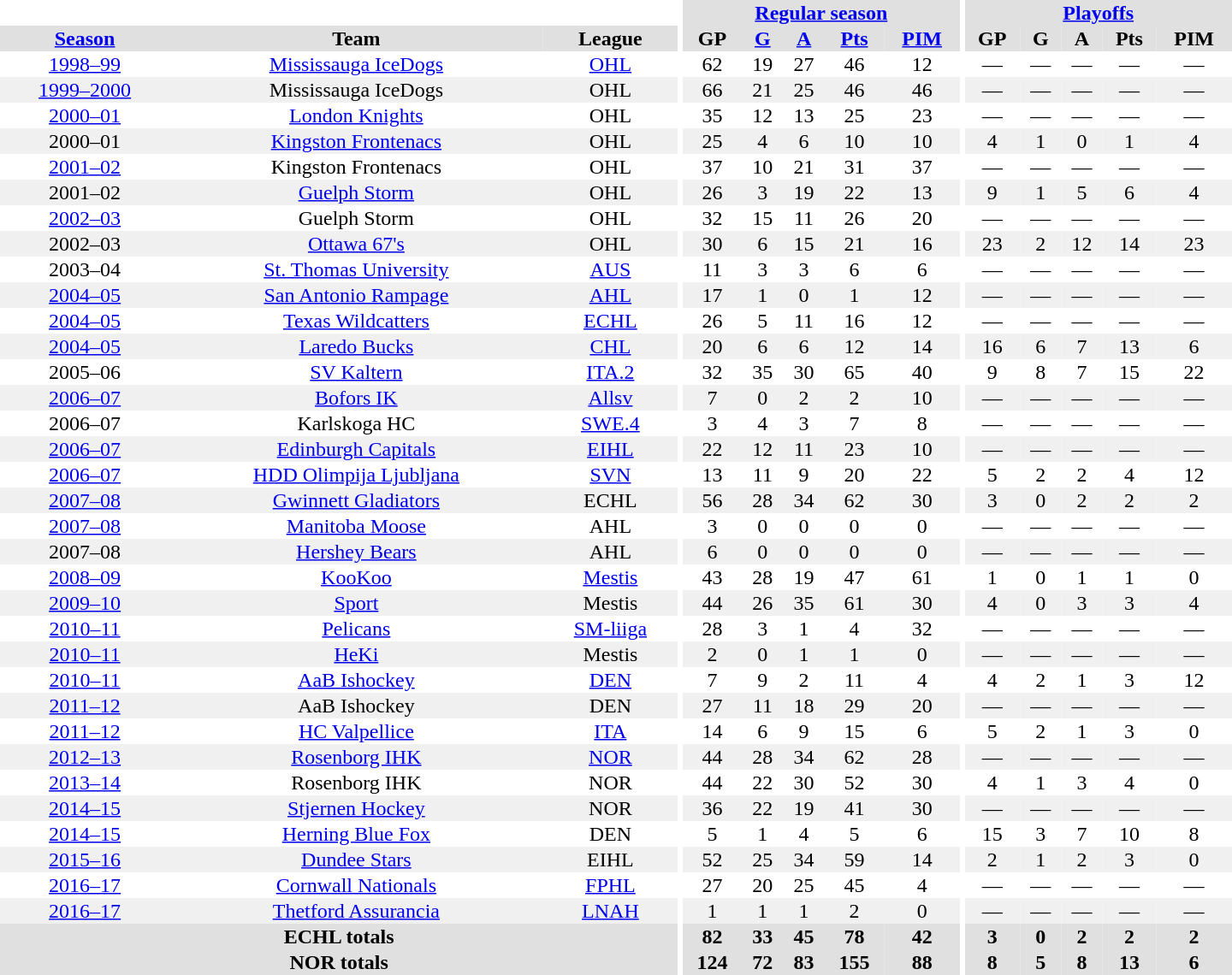<table border="0" cellpadding="1" cellspacing="0" style="text-align:center; width:60em">
<tr bgcolor="#e0e0e0">
<th colspan="3" bgcolor="#ffffff"></th>
<th rowspan="99" bgcolor="#ffffff"></th>
<th colspan="5"><a href='#'>Regular season</a></th>
<th rowspan="99" bgcolor="#ffffff"></th>
<th colspan="5"><a href='#'>Playoffs</a></th>
</tr>
<tr bgcolor="#e0e0e0">
<th><a href='#'>Season</a></th>
<th>Team</th>
<th>League</th>
<th>GP</th>
<th><a href='#'>G</a></th>
<th><a href='#'>A</a></th>
<th><a href='#'>Pts</a></th>
<th><a href='#'>PIM</a></th>
<th>GP</th>
<th>G</th>
<th>A</th>
<th>Pts</th>
<th>PIM</th>
</tr>
<tr>
<td><a href='#'>1998–99</a></td>
<td><a href='#'>Mississauga IceDogs</a></td>
<td><a href='#'>OHL</a></td>
<td>62</td>
<td>19</td>
<td>27</td>
<td>46</td>
<td>12</td>
<td>—</td>
<td>—</td>
<td>—</td>
<td>—</td>
<td>—</td>
</tr>
<tr bgcolor="#f0f0f0">
<td><a href='#'>1999–2000</a></td>
<td>Mississauga IceDogs</td>
<td>OHL</td>
<td>66</td>
<td>21</td>
<td>25</td>
<td>46</td>
<td>46</td>
<td>—</td>
<td>—</td>
<td>—</td>
<td>—</td>
<td>—</td>
</tr>
<tr>
<td><a href='#'>2000–01</a></td>
<td><a href='#'>London Knights</a></td>
<td>OHL</td>
<td>35</td>
<td>12</td>
<td>13</td>
<td>25</td>
<td>23</td>
<td>—</td>
<td>—</td>
<td>—</td>
<td>—</td>
<td>—</td>
</tr>
<tr bgcolor="#f0f0f0">
<td>2000–01</td>
<td><a href='#'>Kingston Frontenacs</a></td>
<td>OHL</td>
<td>25</td>
<td>4</td>
<td>6</td>
<td>10</td>
<td>10</td>
<td>4</td>
<td>1</td>
<td>0</td>
<td>1</td>
<td>4</td>
</tr>
<tr>
<td><a href='#'>2001–02</a></td>
<td>Kingston Frontenacs</td>
<td>OHL</td>
<td>37</td>
<td>10</td>
<td>21</td>
<td>31</td>
<td>37</td>
<td>—</td>
<td>—</td>
<td>—</td>
<td>—</td>
<td>—</td>
</tr>
<tr bgcolor="#f0f0f0">
<td>2001–02</td>
<td><a href='#'>Guelph Storm</a></td>
<td>OHL</td>
<td>26</td>
<td>3</td>
<td>19</td>
<td>22</td>
<td>13</td>
<td>9</td>
<td>1</td>
<td>5</td>
<td>6</td>
<td>4</td>
</tr>
<tr>
<td><a href='#'>2002–03</a></td>
<td>Guelph Storm</td>
<td>OHL</td>
<td>32</td>
<td>15</td>
<td>11</td>
<td>26</td>
<td>20</td>
<td>—</td>
<td>—</td>
<td>—</td>
<td>—</td>
<td>—</td>
</tr>
<tr bgcolor="#f0f0f0">
<td>2002–03</td>
<td><a href='#'>Ottawa 67's</a></td>
<td>OHL</td>
<td>30</td>
<td>6</td>
<td>15</td>
<td>21</td>
<td>16</td>
<td>23</td>
<td>2</td>
<td>12</td>
<td>14</td>
<td>23</td>
</tr>
<tr>
<td>2003–04</td>
<td><a href='#'>St. Thomas University</a></td>
<td><a href='#'>AUS</a></td>
<td>11</td>
<td>3</td>
<td>3</td>
<td>6</td>
<td>6</td>
<td>—</td>
<td>—</td>
<td>—</td>
<td>—</td>
<td>—</td>
</tr>
<tr bgcolor="#f0f0f0">
<td><a href='#'>2004–05</a></td>
<td><a href='#'>San Antonio Rampage</a></td>
<td><a href='#'>AHL</a></td>
<td>17</td>
<td>1</td>
<td>0</td>
<td>1</td>
<td>12</td>
<td>—</td>
<td>—</td>
<td>—</td>
<td>—</td>
<td>—</td>
</tr>
<tr>
<td><a href='#'>2004–05</a></td>
<td><a href='#'>Texas Wildcatters</a></td>
<td><a href='#'>ECHL</a></td>
<td>26</td>
<td>5</td>
<td>11</td>
<td>16</td>
<td>12</td>
<td>—</td>
<td>—</td>
<td>—</td>
<td>—</td>
<td>—</td>
</tr>
<tr bgcolor="#f0f0f0">
<td><a href='#'>2004–05</a></td>
<td><a href='#'>Laredo Bucks</a></td>
<td><a href='#'>CHL</a></td>
<td>20</td>
<td>6</td>
<td>6</td>
<td>12</td>
<td>14</td>
<td>16</td>
<td>6</td>
<td>7</td>
<td>13</td>
<td>6</td>
</tr>
<tr>
<td>2005–06</td>
<td><a href='#'>SV Kaltern</a></td>
<td><a href='#'>ITA.2</a></td>
<td>32</td>
<td>35</td>
<td>30</td>
<td>65</td>
<td>40</td>
<td>9</td>
<td>8</td>
<td>7</td>
<td>15</td>
<td>22</td>
</tr>
<tr bgcolor="#f0f0f0">
<td><a href='#'>2006–07</a></td>
<td><a href='#'>Bofors IK</a></td>
<td><a href='#'>Allsv</a></td>
<td>7</td>
<td>0</td>
<td>2</td>
<td>2</td>
<td>10</td>
<td>—</td>
<td>—</td>
<td>—</td>
<td>—</td>
<td>—</td>
</tr>
<tr>
<td>2006–07</td>
<td>Karlskoga HC</td>
<td><a href='#'>SWE.4</a></td>
<td>3</td>
<td>4</td>
<td>3</td>
<td>7</td>
<td>8</td>
<td>—</td>
<td>—</td>
<td>—</td>
<td>—</td>
<td>—</td>
</tr>
<tr bgcolor="#f0f0f0">
<td><a href='#'>2006–07</a></td>
<td><a href='#'>Edinburgh Capitals</a></td>
<td><a href='#'>EIHL</a></td>
<td>22</td>
<td>12</td>
<td>11</td>
<td>23</td>
<td>10</td>
<td>—</td>
<td>—</td>
<td>—</td>
<td>—</td>
<td>—</td>
</tr>
<tr>
<td><a href='#'>2006–07</a></td>
<td><a href='#'>HDD Olimpija Ljubljana</a></td>
<td><a href='#'>SVN</a></td>
<td>13</td>
<td>11</td>
<td>9</td>
<td>20</td>
<td>22</td>
<td>5</td>
<td>2</td>
<td>2</td>
<td>4</td>
<td>12</td>
</tr>
<tr bgcolor="#f0f0f0">
<td><a href='#'>2007–08</a></td>
<td><a href='#'>Gwinnett Gladiators</a></td>
<td>ECHL</td>
<td>56</td>
<td>28</td>
<td>34</td>
<td>62</td>
<td>30</td>
<td>3</td>
<td>0</td>
<td>2</td>
<td>2</td>
<td>2</td>
</tr>
<tr>
<td><a href='#'>2007–08</a></td>
<td><a href='#'>Manitoba Moose</a></td>
<td>AHL</td>
<td>3</td>
<td>0</td>
<td>0</td>
<td>0</td>
<td>0</td>
<td>—</td>
<td>—</td>
<td>—</td>
<td>—</td>
<td>—</td>
</tr>
<tr bgcolor="#f0f0f0">
<td>2007–08</td>
<td><a href='#'>Hershey Bears</a></td>
<td>AHL</td>
<td>6</td>
<td>0</td>
<td>0</td>
<td>0</td>
<td>0</td>
<td>—</td>
<td>—</td>
<td>—</td>
<td>—</td>
<td>—</td>
</tr>
<tr>
<td><a href='#'>2008–09</a></td>
<td><a href='#'>KooKoo</a></td>
<td><a href='#'>Mestis</a></td>
<td>43</td>
<td>28</td>
<td>19</td>
<td>47</td>
<td>61</td>
<td>1</td>
<td>0</td>
<td>1</td>
<td>1</td>
<td>0</td>
</tr>
<tr bgcolor="#f0f0f0">
<td><a href='#'>2009–10</a></td>
<td><a href='#'>Sport</a></td>
<td>Mestis</td>
<td>44</td>
<td>26</td>
<td>35</td>
<td>61</td>
<td>30</td>
<td>4</td>
<td>0</td>
<td>3</td>
<td>3</td>
<td>4</td>
</tr>
<tr>
<td><a href='#'>2010–11</a></td>
<td><a href='#'>Pelicans</a></td>
<td><a href='#'>SM-liiga</a></td>
<td>28</td>
<td>3</td>
<td>1</td>
<td>4</td>
<td>32</td>
<td>—</td>
<td>—</td>
<td>—</td>
<td>—</td>
<td>—</td>
</tr>
<tr bgcolor="#f0f0f0">
<td><a href='#'>2010–11</a></td>
<td><a href='#'>HeKi</a></td>
<td>Mestis</td>
<td>2</td>
<td>0</td>
<td>1</td>
<td>1</td>
<td>0</td>
<td>—</td>
<td>—</td>
<td>—</td>
<td>—</td>
<td>—</td>
</tr>
<tr>
<td><a href='#'>2010–11</a></td>
<td><a href='#'>AaB Ishockey</a></td>
<td><a href='#'>DEN</a></td>
<td>7</td>
<td>9</td>
<td>2</td>
<td>11</td>
<td>4</td>
<td>4</td>
<td>2</td>
<td>1</td>
<td>3</td>
<td>12</td>
</tr>
<tr bgcolor="#f0f0f0">
<td><a href='#'>2011–12</a></td>
<td>AaB Ishockey</td>
<td>DEN</td>
<td>27</td>
<td>11</td>
<td>18</td>
<td>29</td>
<td>20</td>
<td>—</td>
<td>—</td>
<td>—</td>
<td>—</td>
<td>—</td>
</tr>
<tr>
<td><a href='#'>2011–12</a></td>
<td><a href='#'>HC Valpellice</a></td>
<td><a href='#'>ITA</a></td>
<td>14</td>
<td>6</td>
<td>9</td>
<td>15</td>
<td>6</td>
<td>5</td>
<td>2</td>
<td>1</td>
<td>3</td>
<td>0</td>
</tr>
<tr bgcolor="#f0f0f0">
<td><a href='#'>2012–13</a></td>
<td><a href='#'>Rosenborg IHK</a></td>
<td><a href='#'>NOR</a></td>
<td>44</td>
<td>28</td>
<td>34</td>
<td>62</td>
<td>28</td>
<td>—</td>
<td>—</td>
<td>—</td>
<td>—</td>
<td>—</td>
</tr>
<tr>
<td><a href='#'>2013–14</a></td>
<td>Rosenborg IHK</td>
<td>NOR</td>
<td>44</td>
<td>22</td>
<td>30</td>
<td>52</td>
<td>30</td>
<td>4</td>
<td>1</td>
<td>3</td>
<td>4</td>
<td>0</td>
</tr>
<tr bgcolor="#f0f0f0">
<td><a href='#'>2014–15</a></td>
<td><a href='#'>Stjernen Hockey</a></td>
<td>NOR</td>
<td>36</td>
<td>22</td>
<td>19</td>
<td>41</td>
<td>30</td>
<td>—</td>
<td>—</td>
<td>—</td>
<td>—</td>
<td>—</td>
</tr>
<tr>
<td><a href='#'>2014–15</a></td>
<td><a href='#'>Herning Blue Fox</a></td>
<td>DEN</td>
<td>5</td>
<td>1</td>
<td>4</td>
<td>5</td>
<td>6</td>
<td>15</td>
<td>3</td>
<td>7</td>
<td>10</td>
<td>8</td>
</tr>
<tr bgcolor="#f0f0f0">
<td><a href='#'>2015–16</a></td>
<td><a href='#'>Dundee Stars</a></td>
<td>EIHL</td>
<td>52</td>
<td>25</td>
<td>34</td>
<td>59</td>
<td>14</td>
<td>2</td>
<td>1</td>
<td>2</td>
<td>3</td>
<td>0</td>
</tr>
<tr>
<td><a href='#'>2016–17</a></td>
<td><a href='#'>Cornwall Nationals</a></td>
<td><a href='#'>FPHL</a></td>
<td>27</td>
<td>20</td>
<td>25</td>
<td>45</td>
<td>4</td>
<td>—</td>
<td>—</td>
<td>—</td>
<td>—</td>
<td>—</td>
</tr>
<tr bgcolor="#f0f0f0">
<td><a href='#'>2016–17</a></td>
<td><a href='#'>Thetford Assurancia</a></td>
<td><a href='#'>LNAH</a></td>
<td>1</td>
<td>1</td>
<td>1</td>
<td>2</td>
<td>0</td>
<td>—</td>
<td>—</td>
<td>—</td>
<td>—</td>
<td>—</td>
</tr>
<tr bgcolor="#e0e0e0">
<th colspan="3">ECHL totals</th>
<th>82</th>
<th>33</th>
<th>45</th>
<th>78</th>
<th>42</th>
<th>3</th>
<th>0</th>
<th>2</th>
<th>2</th>
<th>2</th>
</tr>
<tr bgcolor="#e0e0e0">
<th colspan="3">NOR totals</th>
<th>124</th>
<th>72</th>
<th>83</th>
<th>155</th>
<th>88</th>
<th>8</th>
<th>5</th>
<th>8</th>
<th>13</th>
<th>6</th>
</tr>
</table>
